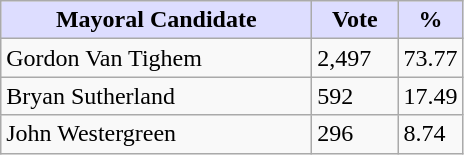<table class="wikitable">
<tr>
<th style="background:#ddf; width:200px;">Mayoral Candidate</th>
<th style="background:#ddf; width:50px;">Vote</th>
<th style="background:#ddf; width:30px;">%</th>
</tr>
<tr>
<td>Gordon Van Tighem</td>
<td>2,497</td>
<td>73.77</td>
</tr>
<tr>
<td>Bryan Sutherland</td>
<td>592</td>
<td>17.49</td>
</tr>
<tr>
<td>John Westergreen</td>
<td>296</td>
<td>8.74</td>
</tr>
</table>
